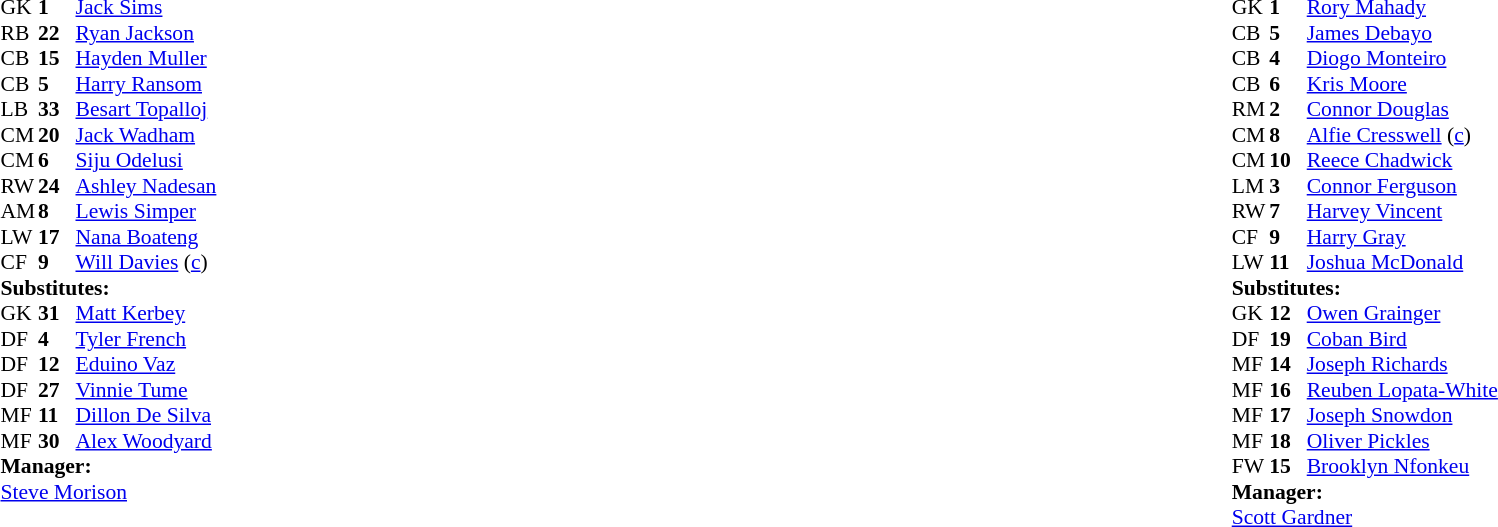<table width="100%">
<tr>
<td valign="top" width="40%"><br><table style="font-size:90%" cellspacing="0" cellpadding="0">
<tr>
<th width=25></th>
<th width=25></th>
</tr>
<tr>
<td>GK</td>
<td><strong>1</strong></td>
<td> <a href='#'>Jack Sims</a></td>
</tr>
<tr>
<td>RB</td>
<td><strong>22</strong></td>
<td> <a href='#'>Ryan Jackson</a></td>
<td></td>
<td></td>
</tr>
<tr>
<td>CB</td>
<td><strong>15</strong></td>
<td> <a href='#'>Hayden Muller</a></td>
</tr>
<tr>
<td>CB</td>
<td><strong>5</strong></td>
<td> <a href='#'>Harry Ransom</a></td>
</tr>
<tr>
<td>LB</td>
<td><strong>33</strong></td>
<td> <a href='#'>Besart Topalloj</a></td>
</tr>
<tr>
<td>CM</td>
<td><strong>20</strong></td>
<td> <a href='#'>Jack Wadham</a></td>
</tr>
<tr>
<td>CM</td>
<td><strong>6</strong></td>
<td> <a href='#'>Siju Odelusi</a></td>
</tr>
<tr>
<td>RW</td>
<td><strong>24</strong></td>
<td> <a href='#'>Ashley Nadesan</a></td>
<td></td>
</tr>
<tr>
<td>AM</td>
<td><strong>8</strong></td>
<td> <a href='#'>Lewis Simper</a></td>
</tr>
<tr>
<td>LW</td>
<td><strong>17</strong></td>
<td> <a href='#'>Nana Boateng</a></td>
<td></td>
<td></td>
</tr>
<tr>
<td>CF</td>
<td><strong>9</strong></td>
<td> <a href='#'>Will Davies</a> (<a href='#'>c</a>)</td>
</tr>
<tr>
<td colspan=3><strong>Substitutes:</strong></td>
</tr>
<tr>
<td>GK</td>
<td><strong>31</strong></td>
<td> <a href='#'>Matt Kerbey</a></td>
</tr>
<tr>
<td>DF</td>
<td><strong>4</strong></td>
<td> <a href='#'>Tyler French</a></td>
<td></td>
<td></td>
</tr>
<tr>
<td>DF</td>
<td><strong>12</strong></td>
<td> <a href='#'>Eduino Vaz</a></td>
</tr>
<tr>
<td>DF</td>
<td><strong>27</strong></td>
<td> <a href='#'>Vinnie Tume</a></td>
</tr>
<tr>
<td>MF</td>
<td><strong>11</strong></td>
<td> <a href='#'>Dillon De Silva</a></td>
<td></td>
<td></td>
</tr>
<tr>
<td>MF</td>
<td><strong>30</strong></td>
<td> <a href='#'>Alex Woodyard</a></td>
</tr>
<tr>
<td colspan=3><strong>Manager:</strong></td>
</tr>
<tr>
<td colspan=3> <a href='#'>Steve Morison</a></td>
</tr>
</table>
</td>
<td valign="top" width="50%"><br><table style="font-size:90%; margin:auto" cellspacing="0" cellpadding="0">
<tr>
<th width=25></th>
<th width=25></th>
</tr>
<tr>
<td>GK</td>
<td><strong>1</strong></td>
<td> <a href='#'>Rory Mahady</a></td>
<td></td>
</tr>
<tr>
<td>CB</td>
<td><strong>5</strong></td>
<td> <a href='#'>James Debayo</a></td>
</tr>
<tr>
<td>CB</td>
<td><strong>4</strong></td>
<td> <a href='#'>Diogo Monteiro</a></td>
</tr>
<tr>
<td>CB</td>
<td><strong>6</strong></td>
<td> <a href='#'>Kris Moore</a></td>
</tr>
<tr>
<td>RM</td>
<td><strong>2</strong></td>
<td> <a href='#'>Connor Douglas</a></td>
</tr>
<tr>
<td>CM</td>
<td><strong>8</strong></td>
<td> <a href='#'>Alfie Cresswell</a> (<a href='#'>c</a>)</td>
</tr>
<tr>
<td>CM</td>
<td><strong>10</strong></td>
<td> <a href='#'>Reece Chadwick</a></td>
<td></td>
</tr>
<tr>
<td>LM</td>
<td><strong>3</strong></td>
<td> <a href='#'>Connor Ferguson</a></td>
<td></td>
<td></td>
</tr>
<tr>
<td>RW</td>
<td><strong>7</strong></td>
<td> <a href='#'>Harvey Vincent</a></td>
<td></td>
<td></td>
</tr>
<tr>
<td>CF</td>
<td><strong>9</strong></td>
<td> <a href='#'>Harry Gray</a></td>
<td></td>
<td></td>
</tr>
<tr>
<td>LW</td>
<td><strong>11</strong></td>
<td> <a href='#'>Joshua McDonald</a></td>
<td></td>
<td></td>
</tr>
<tr>
<td colspan=3><strong>Substitutes:</strong></td>
</tr>
<tr>
<td>GK</td>
<td><strong>12</strong></td>
<td> <a href='#'>Owen Grainger</a></td>
</tr>
<tr>
<td>DF</td>
<td><strong>19</strong></td>
<td> <a href='#'>Coban Bird</a></td>
</tr>
<tr>
<td>MF</td>
<td><strong>14</strong></td>
<td> <a href='#'>Joseph Richards</a></td>
<td></td>
<td></td>
</tr>
<tr>
<td>MF</td>
<td><strong>16</strong></td>
<td> <a href='#'>Reuben Lopata-White</a></td>
</tr>
<tr>
<td>MF</td>
<td><strong>17</strong></td>
<td> <a href='#'>Joseph Snowdon</a></td>
<td></td>
<td></td>
</tr>
<tr>
<td>MF</td>
<td><strong>18</strong></td>
<td> <a href='#'>Oliver Pickles</a></td>
<td></td>
<td></td>
</tr>
<tr>
<td>FW</td>
<td><strong>15</strong></td>
<td> <a href='#'>Brooklyn Nfonkeu</a></td>
<td></td>
<td></td>
</tr>
<tr>
<td colspan=3><strong>Manager:</strong></td>
</tr>
<tr>
<td colspan=3> <a href='#'>Scott Gardner</a></td>
</tr>
</table>
</td>
</tr>
</table>
